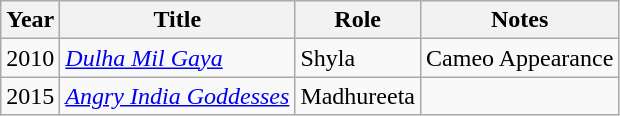<table class="wikitable">
<tr>
<th>Year</th>
<th>Title</th>
<th>Role</th>
<th>Notes</th>
</tr>
<tr>
<td>2010</td>
<td><em><a href='#'>Dulha Mil Gaya</a></em></td>
<td>Shyla</td>
<td>Cameo Appearance</td>
</tr>
<tr>
<td>2015</td>
<td><em><a href='#'>Angry India Goddesses</a></em></td>
<td>Madhureeta</td>
<td></td>
</tr>
</table>
